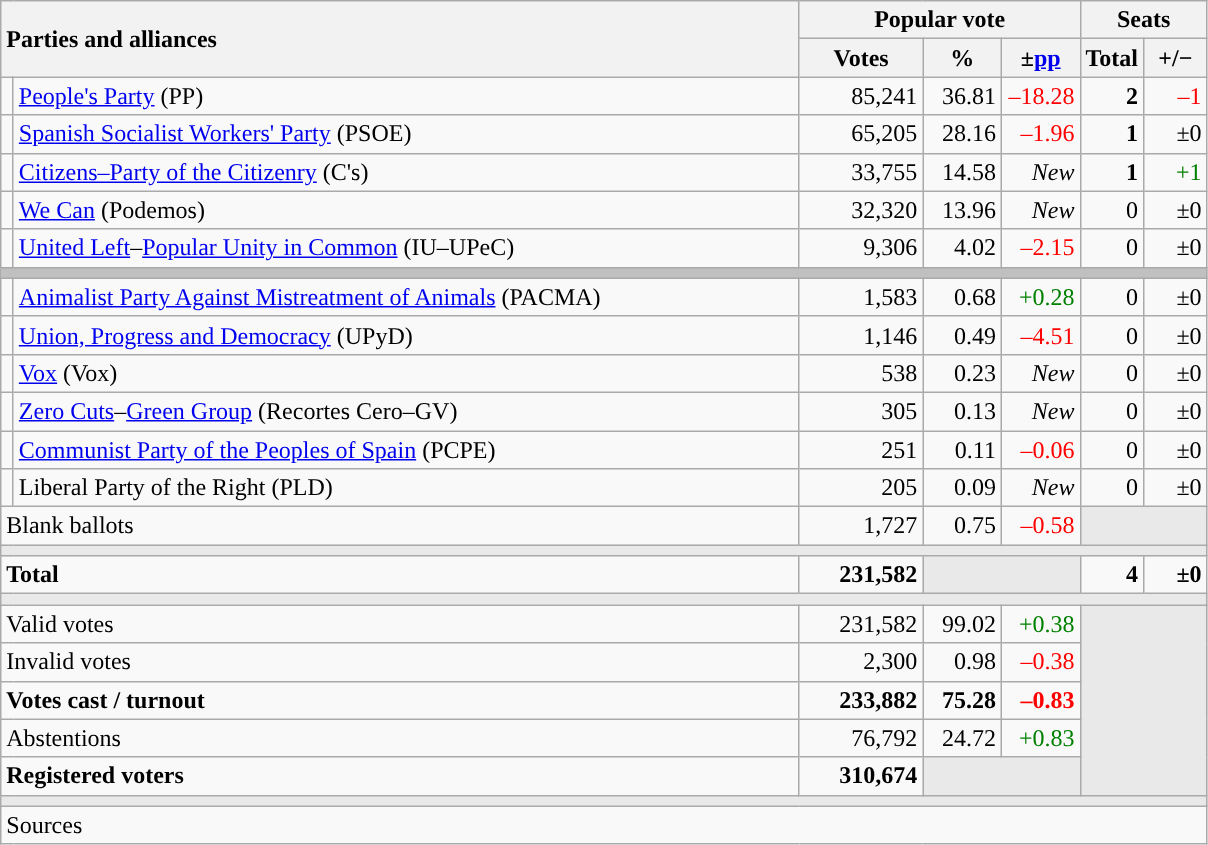<table class="wikitable" style="text-align:right;">
<tr>
<th style="text-align:left;" rowspan="2" colspan="2" width="525">Parties and alliances</th>
<th colspan="3">Popular vote</th>
<th colspan="2">Seats</th>
</tr>
<tr>
<th width="75">Votes</th>
<th width="45">%</th>
<th width="45">±<a href='#'>pp</a></th>
<th width="35">Total</th>
<th width="35">+/−</th>
</tr>
<tr>
<td width="1" style="color:inherit;background:"></td>
<td align="left"><a href='#'>People's Party</a> (PP)</td>
<td>85,241</td>
<td>36.81</td>
<td style="color:red;">–18.28</td>
<td><strong>2</strong></td>
<td style="color:red;">–1</td>
</tr>
<tr>
<td style="color:inherit;background:"></td>
<td align="left"><a href='#'>Spanish Socialist Workers' Party</a> (PSOE)</td>
<td>65,205</td>
<td>28.16</td>
<td style="color:red;">–1.96</td>
<td><strong>1</strong></td>
<td>±0</td>
</tr>
<tr>
<td style="color:inherit;background:"></td>
<td align="left"><a href='#'>Citizens–Party of the Citizenry</a> (C's)</td>
<td>33,755</td>
<td>14.58</td>
<td><em>New</em></td>
<td><strong>1</strong></td>
<td style="color:green;">+1</td>
</tr>
<tr>
<td style="color:inherit;background:"></td>
<td align="left"><a href='#'>We Can</a> (Podemos)</td>
<td>32,320</td>
<td>13.96</td>
<td><em>New</em></td>
<td>0</td>
<td>±0</td>
</tr>
<tr>
<td style="color:inherit;background:"></td>
<td align="left"><a href='#'>United Left</a>–<a href='#'>Popular Unity in Common</a> (IU–UPeC)</td>
<td>9,306</td>
<td>4.02</td>
<td style="color:red;">–2.15</td>
<td>0</td>
<td>±0</td>
</tr>
<tr>
<td colspan="7" bgcolor="#C0C0C0"></td>
</tr>
<tr>
<td style="color:inherit;background:"></td>
<td align="left"><a href='#'>Animalist Party Against Mistreatment of Animals</a> (PACMA)</td>
<td>1,583</td>
<td>0.68</td>
<td style="color:green;">+0.28</td>
<td>0</td>
<td>±0</td>
</tr>
<tr>
<td style="color:inherit;background:"></td>
<td align="left"><a href='#'>Union, Progress and Democracy</a> (UPyD)</td>
<td>1,146</td>
<td>0.49</td>
<td style="color:red;">–4.51</td>
<td>0</td>
<td>±0</td>
</tr>
<tr>
<td style="color:inherit;background:"></td>
<td align="left"><a href='#'>Vox</a> (Vox)</td>
<td>538</td>
<td>0.23</td>
<td><em>New</em></td>
<td>0</td>
<td>±0</td>
</tr>
<tr>
<td style="color:inherit;background:"></td>
<td align="left"><a href='#'>Zero Cuts</a>–<a href='#'>Green Group</a> (Recortes Cero–GV)</td>
<td>305</td>
<td>0.13</td>
<td><em>New</em></td>
<td>0</td>
<td>±0</td>
</tr>
<tr>
<td style="color:inherit;background:"></td>
<td align="left"><a href='#'>Communist Party of the Peoples of Spain</a> (PCPE)</td>
<td>251</td>
<td>0.11</td>
<td style="color:red;">–0.06</td>
<td>0</td>
<td>±0</td>
</tr>
<tr>
<td style="color:inherit;background:"></td>
<td align="left">Liberal Party of the Right (PLD)</td>
<td>205</td>
<td>0.09</td>
<td><em>New</em></td>
<td>0</td>
<td>±0</td>
</tr>
<tr>
<td align="left" colspan="2">Blank ballots</td>
<td>1,727</td>
<td>0.75</td>
<td style="color:red;">–0.58</td>
<td bgcolor="#E9E9E9" colspan="2"></td>
</tr>
<tr>
<td colspan="7" bgcolor="#E9E9E9"></td>
</tr>
<tr style="font-weight:bold;">
<td align="left" colspan="2">Total</td>
<td>231,582</td>
<td bgcolor="#E9E9E9" colspan="2"></td>
<td>4</td>
<td>±0</td>
</tr>
<tr>
<td colspan="7" bgcolor="#E9E9E9"></td>
</tr>
<tr>
<td align="left" colspan="2">Valid votes</td>
<td>231,582</td>
<td>99.02</td>
<td style="color:green;">+0.38</td>
<td bgcolor="#E9E9E9" colspan="2" rowspan="5"></td>
</tr>
<tr>
<td align="left" colspan="2">Invalid votes</td>
<td>2,300</td>
<td>0.98</td>
<td style="color:red;">–0.38</td>
</tr>
<tr style="font-weight:bold;">
<td align="left" colspan="2">Votes cast / turnout</td>
<td>233,882</td>
<td>75.28</td>
<td style="color:red;">–0.83</td>
</tr>
<tr>
<td align="left" colspan="2">Abstentions</td>
<td>76,792</td>
<td>24.72</td>
<td style="color:green;">+0.83</td>
</tr>
<tr style="font-weight:bold;">
<td align="left" colspan="2">Registered voters</td>
<td>310,674</td>
<td bgcolor="#E9E9E9" colspan="2"></td>
</tr>
<tr>
<td colspan="7" bgcolor="#E9E9E9"></td>
</tr>
<tr>
<td align="left" colspan="7">Sources</td>
</tr>
</table>
